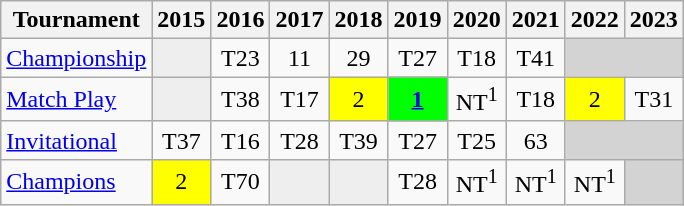<table class="wikitable" style="text-align:center;">
<tr>
<th>Tournament</th>
<th>2015</th>
<th>2016</th>
<th>2017</th>
<th>2018</th>
<th>2019</th>
<th>2020</th>
<th>2021</th>
<th>2022</th>
<th>2023</th>
</tr>
<tr>
<td align="left"><a href='#'>Championship</a></td>
<td style="background:#eeeeee;"></td>
<td>T23</td>
<td>11</td>
<td>29</td>
<td>T27</td>
<td>T18</td>
<td>T41</td>
<td colspan=2 style="background:#D3D3D3;"></td>
</tr>
<tr>
<td align="left"><a href='#'>Match Play</a></td>
<td style="background:#eeeeee;"></td>
<td>T38</td>
<td>T17</td>
<td style="background:yellow;">2</td>
<td style="background:lime;"><strong><a href='#'>1</a></strong></td>
<td>NT<sup>1</sup></td>
<td>T18</td>
<td style="background:yellow;">2</td>
<td>T31</td>
</tr>
<tr>
<td align="left"><a href='#'>Invitational</a></td>
<td>T37</td>
<td>T16</td>
<td>T28</td>
<td>T39</td>
<td>T27</td>
<td>T25</td>
<td>63</td>
<td colspan=2 style="background:#D3D3D3;"></td>
</tr>
<tr>
<td align="left"><a href='#'>Champions</a></td>
<td style="background:yellow;">2</td>
<td>T70</td>
<td style="background:#eeeeee;"></td>
<td style="background:#eeeeee;"></td>
<td>T28</td>
<td>NT<sup>1</sup></td>
<td>NT<sup>1</sup></td>
<td>NT<sup>1</sup></td>
<td colspan=1 style="background:#D3D3D3;"></td>
</tr>
</table>
